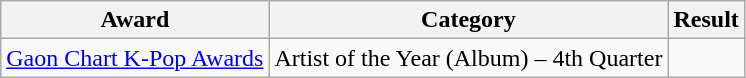<table class="wikitable">
<tr>
<th>Award</th>
<th>Category</th>
<th>Result</th>
</tr>
<tr>
<td><a href='#'>Gaon Chart K-Pop Awards</a></td>
<td>Artist of the Year (Album) – 4th Quarter</td>
<td></td>
</tr>
</table>
